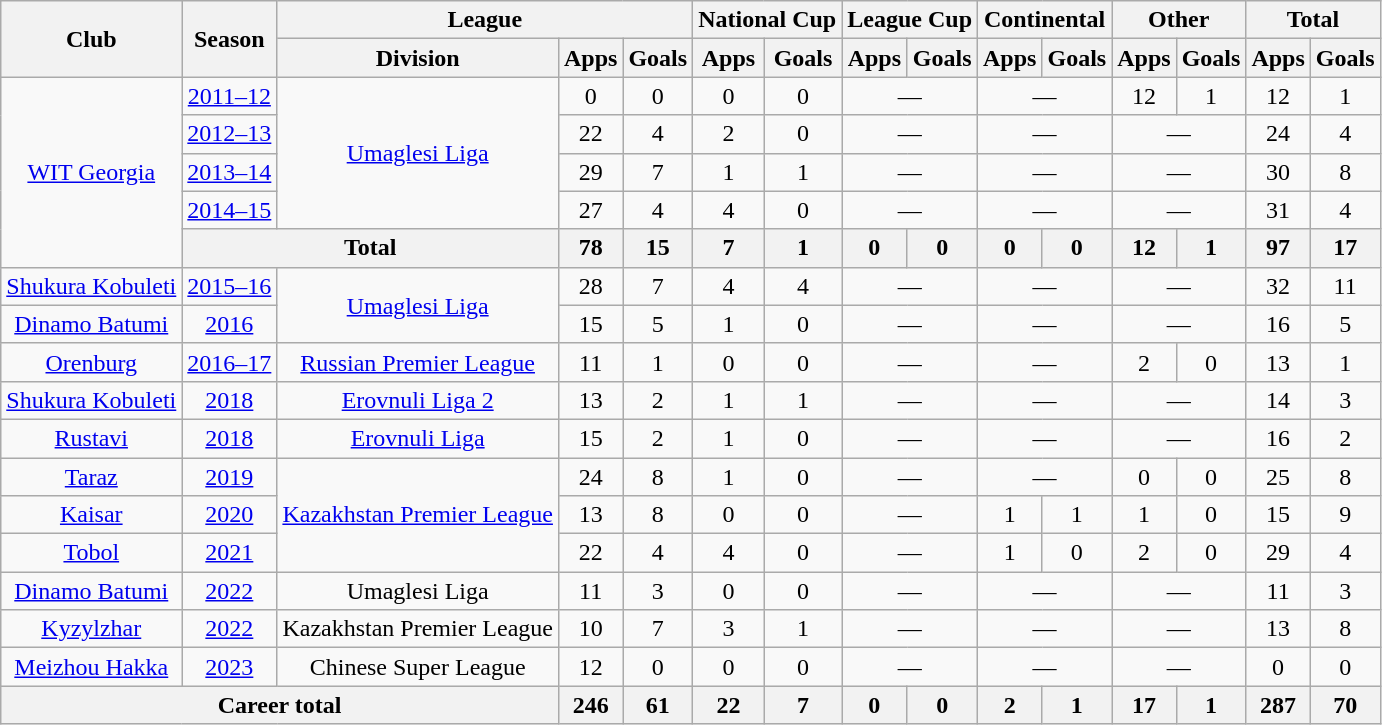<table class="wikitable" style="text-align:center">
<tr>
<th rowspan="2">Club</th>
<th rowspan="2">Season</th>
<th colspan="3">League</th>
<th colspan="2">National Cup</th>
<th colspan="2">League Cup</th>
<th colspan="2">Continental</th>
<th colspan="2">Other</th>
<th colspan="2">Total</th>
</tr>
<tr>
<th>Division</th>
<th>Apps</th>
<th>Goals</th>
<th>Apps</th>
<th>Goals</th>
<th>Apps</th>
<th>Goals</th>
<th>Apps</th>
<th>Goals</th>
<th>Apps</th>
<th>Goals</th>
<th>Apps</th>
<th>Goals</th>
</tr>
<tr>
<td rowspan="5"><a href='#'>WIT Georgia</a></td>
<td><a href='#'>2011–12</a></td>
<td rowspan="4"><a href='#'>Umaglesi Liga</a></td>
<td>0</td>
<td>0</td>
<td>0</td>
<td>0</td>
<td colspan="2">—</td>
<td colspan="2">—</td>
<td>12</td>
<td>1</td>
<td>12</td>
<td>1</td>
</tr>
<tr>
<td><a href='#'>2012–13</a></td>
<td>22</td>
<td>4</td>
<td>2</td>
<td>0</td>
<td colspan="2">—</td>
<td colspan="2">—</td>
<td colspan="2">—</td>
<td>24</td>
<td>4</td>
</tr>
<tr>
<td><a href='#'>2013–14</a></td>
<td>29</td>
<td>7</td>
<td>1</td>
<td>1</td>
<td colspan="2">—</td>
<td colspan="2">—</td>
<td colspan="2">—</td>
<td>30</td>
<td>8</td>
</tr>
<tr>
<td><a href='#'>2014–15</a></td>
<td>27</td>
<td>4</td>
<td>4</td>
<td>0</td>
<td colspan="2">—</td>
<td colspan="2">—</td>
<td colspan="2">—</td>
<td>31</td>
<td>4</td>
</tr>
<tr>
<th colspan="2">Total</th>
<th>78</th>
<th>15</th>
<th>7</th>
<th>1</th>
<th>0</th>
<th>0</th>
<th>0</th>
<th>0</th>
<th>12</th>
<th>1</th>
<th>97</th>
<th>17</th>
</tr>
<tr>
<td><a href='#'>Shukura Kobuleti</a></td>
<td><a href='#'>2015–16</a></td>
<td rowspan="2"><a href='#'>Umaglesi Liga</a></td>
<td>28</td>
<td>7</td>
<td>4</td>
<td>4</td>
<td colspan="2">—</td>
<td colspan="2">—</td>
<td colspan="2">—</td>
<td>32</td>
<td>11</td>
</tr>
<tr>
<td><a href='#'>Dinamo Batumi</a></td>
<td><a href='#'>2016</a></td>
<td>15</td>
<td>5</td>
<td>1</td>
<td>0</td>
<td colspan="2">—</td>
<td colspan="2">—</td>
<td colspan="2">—</td>
<td>16</td>
<td>5</td>
</tr>
<tr>
<td><a href='#'>Orenburg</a></td>
<td><a href='#'>2016–17</a></td>
<td><a href='#'>Russian Premier League</a></td>
<td>11</td>
<td>1</td>
<td>0</td>
<td>0</td>
<td colspan="2">—</td>
<td colspan="2">—</td>
<td>2</td>
<td>0</td>
<td>13</td>
<td>1</td>
</tr>
<tr>
<td><a href='#'>Shukura Kobuleti</a></td>
<td><a href='#'>2018</a></td>
<td><a href='#'>Erovnuli Liga 2</a></td>
<td>13</td>
<td>2</td>
<td>1</td>
<td>1</td>
<td colspan="2">—</td>
<td colspan="2">—</td>
<td colspan="2">—</td>
<td>14</td>
<td>3</td>
</tr>
<tr>
<td><a href='#'>Rustavi</a></td>
<td><a href='#'>2018</a></td>
<td><a href='#'>Erovnuli Liga</a></td>
<td>15</td>
<td>2</td>
<td>1</td>
<td>0</td>
<td colspan="2">—</td>
<td colspan="2">—</td>
<td colspan="2">—</td>
<td>16</td>
<td>2</td>
</tr>
<tr>
<td><a href='#'>Taraz</a></td>
<td><a href='#'>2019</a></td>
<td rowspan="3"><a href='#'>Kazakhstan Premier League</a></td>
<td>24</td>
<td>8</td>
<td>1</td>
<td>0</td>
<td colspan="2">—</td>
<td colspan="2">—</td>
<td>0</td>
<td>0</td>
<td>25</td>
<td>8</td>
</tr>
<tr>
<td><a href='#'>Kaisar</a></td>
<td><a href='#'>2020</a></td>
<td>13</td>
<td>8</td>
<td>0</td>
<td>0</td>
<td colspan="2">—</td>
<td>1</td>
<td>1</td>
<td>1</td>
<td>0</td>
<td>15</td>
<td>9</td>
</tr>
<tr>
<td><a href='#'>Tobol</a></td>
<td><a href='#'>2021</a></td>
<td>22</td>
<td>4</td>
<td>4</td>
<td>0</td>
<td colspan="2">—</td>
<td>1</td>
<td>0</td>
<td>2</td>
<td>0</td>
<td>29</td>
<td>4</td>
</tr>
<tr>
<td><a href='#'>Dinamo Batumi</a></td>
<td><a href='#'>2022</a></td>
<td>Umaglesi Liga</td>
<td>11</td>
<td>3</td>
<td>0</td>
<td>0</td>
<td colspan="2">—</td>
<td colspan="2">—</td>
<td colspan="2">—</td>
<td>11</td>
<td>3</td>
</tr>
<tr>
<td><a href='#'>Kyzylzhar</a></td>
<td><a href='#'>2022</a></td>
<td>Kazakhstan Premier League</td>
<td>10</td>
<td>7</td>
<td>3</td>
<td>1</td>
<td colspan="2">—</td>
<td colspan="2">—</td>
<td colspan="2">—</td>
<td>13</td>
<td>8</td>
</tr>
<tr>
<td><a href='#'>Meizhou Hakka</a></td>
<td><a href='#'>2023</a></td>
<td>Chinese Super League</td>
<td>12</td>
<td>0</td>
<td>0</td>
<td>0</td>
<td colspan="2">—</td>
<td colspan="2">—</td>
<td colspan="2">—</td>
<td>0</td>
<td>0</td>
</tr>
<tr>
<th colspan="3">Career total</th>
<th>246</th>
<th>61</th>
<th>22</th>
<th>7</th>
<th>0</th>
<th>0</th>
<th>2</th>
<th>1</th>
<th>17</th>
<th>1</th>
<th>287</th>
<th>70</th>
</tr>
</table>
